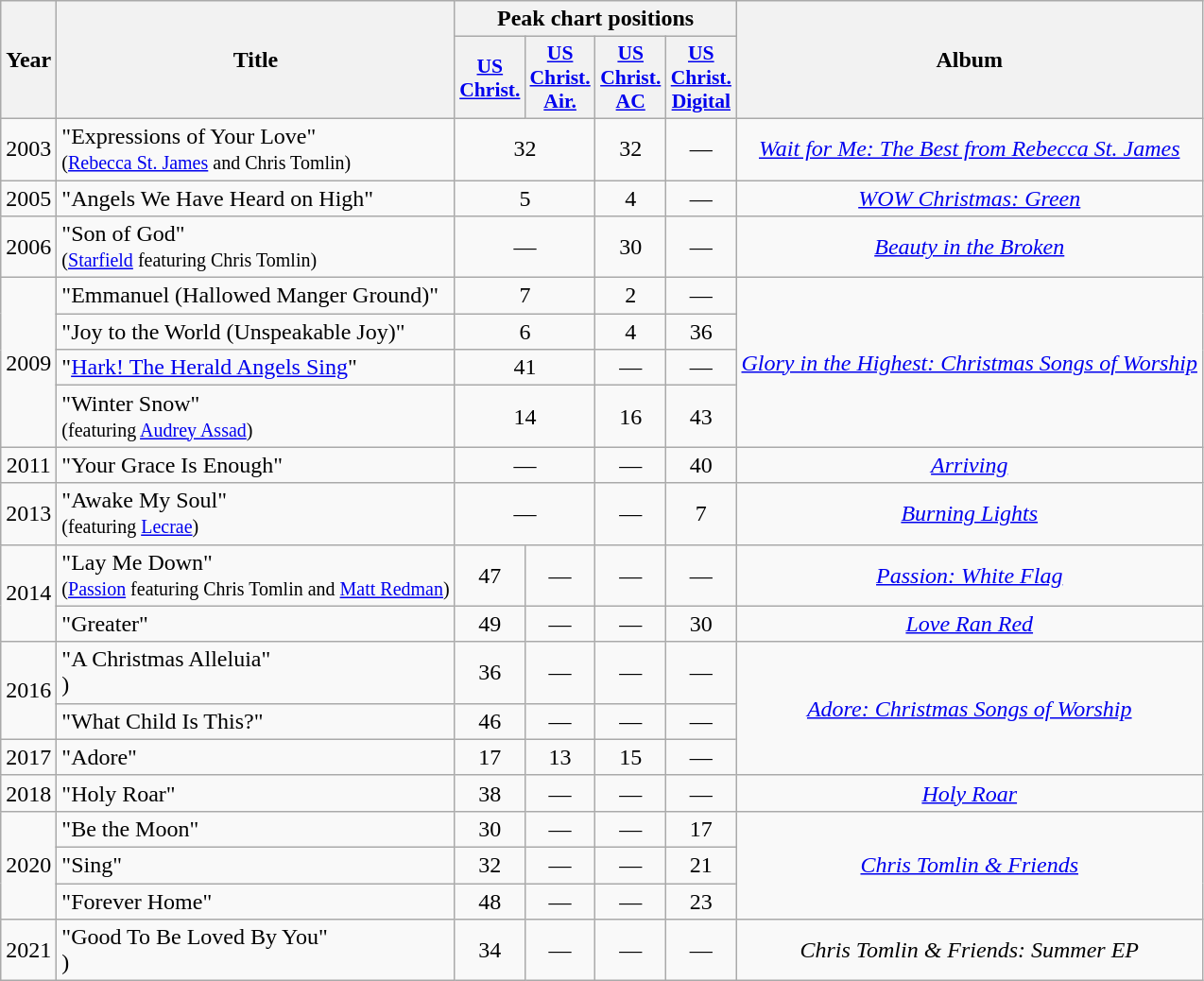<table class="wikitable" style="text-align:center;">
<tr>
<th rowspan="2">Year</th>
<th rowspan="2">Title</th>
<th colspan="4">Peak chart positions</th>
<th rowspan="2">Album</th>
</tr>
<tr>
<th scope="col" style="width:2.5em;font-size:90%;"><a href='#'>US Christ.</a><br></th>
<th scope="col" style="width:2.5em;font-size:90%;"><a href='#'>US Christ.<br>Air.</a><br></th>
<th scope="col" style="width:3em;font-size:90%;"><a href='#'>US<br>Christ. AC</a><br></th>
<th scope="col" style="width:2.5em;font-size:90%;"><a href='#'>US<br>Christ.<br>Digital</a><br></th>
</tr>
<tr>
<td>2003</td>
<td style="text-align:left">"Expressions of Your Love"<br><small>(<a href='#'>Rebecca St. James</a> and Chris Tomlin)</small></td>
<td colspan="2">32</td>
<td>32</td>
<td>—</td>
<td><em><a href='#'>Wait for Me: The Best from Rebecca St. James</a></em></td>
</tr>
<tr>
<td>2005</td>
<td style="text-align:left">"Angels We Have Heard on High"</td>
<td colspan="2">5</td>
<td>4</td>
<td>—</td>
<td><em><a href='#'>WOW Christmas: Green</a></em></td>
</tr>
<tr>
<td>2006</td>
<td style="text-align:left">"Son of God"<br><small>(<a href='#'>Starfield</a> featuring Chris Tomlin)</small></td>
<td colspan="2">—</td>
<td>30</td>
<td>—</td>
<td><em><a href='#'>Beauty in the Broken</a></em></td>
</tr>
<tr>
<td rowspan="4">2009</td>
<td style="text-align:left">"Emmanuel (Hallowed Manger Ground)"</td>
<td colspan="2">7</td>
<td>2</td>
<td>—</td>
<td rowspan="4"><em><a href='#'>Glory in the Highest: Christmas Songs of Worship</a></em></td>
</tr>
<tr>
<td style="text-align:left">"Joy to the World (Unspeakable Joy)"</td>
<td colspan="2">6</td>
<td>4</td>
<td>36</td>
</tr>
<tr>
<td style="text-align:left">"<a href='#'>Hark! The Herald Angels Sing</a>"</td>
<td colspan="2">41</td>
<td>—</td>
<td>—</td>
</tr>
<tr>
<td style="text-align:left">"Winter Snow"<br><small>(featuring <a href='#'>Audrey Assad</a>)</small></td>
<td colspan="2">14</td>
<td>16</td>
<td>43</td>
</tr>
<tr>
<td>2011</td>
<td style="text-align:left">"Your Grace Is Enough"</td>
<td colspan="2">—</td>
<td>—</td>
<td>40</td>
<td><em><a href='#'>Arriving</a></em></td>
</tr>
<tr>
<td>2013</td>
<td style="text-align:left">"Awake My Soul"<br><small>(featuring <a href='#'>Lecrae</a>)</small></td>
<td colspan="2">—</td>
<td>—</td>
<td>7</td>
<td><em><a href='#'>Burning Lights</a></em></td>
</tr>
<tr>
<td rowspan="2">2014</td>
<td style="text-align:left">"Lay Me Down"<br><small>(<a href='#'>Passion</a> featuring Chris Tomlin and <a href='#'>Matt Redman</a>)</small></td>
<td>47</td>
<td>—</td>
<td>—</td>
<td>—</td>
<td><em><a href='#'>Passion: White Flag</a></em></td>
</tr>
<tr>
<td style="text-align:left">"Greater"</td>
<td>49</td>
<td>—</td>
<td>—</td>
<td>30</td>
<td><em><a href='#'>Love Ran Red</a></em></td>
</tr>
<tr>
<td rowspan="2">2016</td>
<td style="text-align:left">"A Christmas Alleluia"<br>)</td>
<td>36</td>
<td>—</td>
<td>—</td>
<td>—</td>
<td rowspan="3"><em><a href='#'>Adore: Christmas Songs of Worship</a></em></td>
</tr>
<tr>
<td style="text-align:left">"What Child Is This?"<br></td>
<td>46</td>
<td>—</td>
<td>—</td>
<td>—</td>
</tr>
<tr>
<td>2017</td>
<td style="text-align:left">"Adore"</td>
<td>17</td>
<td>13</td>
<td>15</td>
<td>—</td>
</tr>
<tr>
<td>2018</td>
<td style="text-align:left">"Holy Roar"</td>
<td>38</td>
<td>—</td>
<td>—</td>
<td>—</td>
<td><em><a href='#'>Holy Roar</a></em></td>
</tr>
<tr>
<td rowspan="3">2020</td>
<td style="text-align:left">"Be the Moon"<br></td>
<td>30</td>
<td>—</td>
<td>—</td>
<td>17</td>
<td rowspan="3"><em><a href='#'>Chris Tomlin & Friends</a></em></td>
</tr>
<tr>
<td style="text-align:left">"Sing"<br></td>
<td>32</td>
<td>—</td>
<td>—</td>
<td>21</td>
</tr>
<tr>
<td style="text-align:left">"Forever Home"<br></td>
<td>48</td>
<td>—</td>
<td>—</td>
<td>23</td>
</tr>
<tr>
<td>2021</td>
<td style="text-align:left">"Good To Be Loved By You"<br>)</td>
<td>34</td>
<td>—</td>
<td>—</td>
<td>—</td>
<td><em>Chris Tomlin & Friends: Summer EP</em></td>
</tr>
</table>
